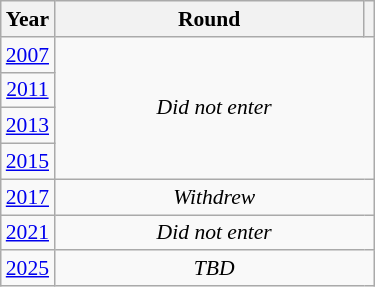<table class="wikitable" style="text-align: center; font-size:90%">
<tr>
<th>Year</th>
<th style="width:200px">Round</th>
<th></th>
</tr>
<tr>
<td><a href='#'>2007</a></td>
<td colspan="2" rowspan="4"><em>Did not enter</em></td>
</tr>
<tr>
<td><a href='#'>2011</a></td>
</tr>
<tr>
<td><a href='#'>2013</a></td>
</tr>
<tr>
<td><a href='#'>2015</a></td>
</tr>
<tr>
<td><a href='#'>2017</a></td>
<td colspan="2"><em>Withdrew</em></td>
</tr>
<tr>
<td><a href='#'>2021</a></td>
<td colspan="2"><em>Did not enter</em></td>
</tr>
<tr>
<td><a href='#'>2025</a></td>
<td colspan="2"><em>TBD</em></td>
</tr>
</table>
